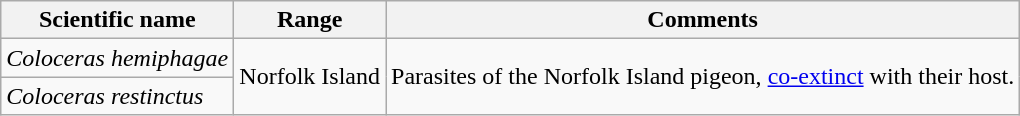<table class="wikitable">
<tr>
<th>Scientific name</th>
<th>Range</th>
<th class="unsortable">Comments</th>
</tr>
<tr>
<td><em>Coloceras hemiphagae</em></td>
<td rowspan="2">Norfolk Island</td>
<td rowspan="2">Parasites of the Norfolk Island pigeon, <a href='#'>co-extinct</a> with their host.</td>
</tr>
<tr>
<td><em>Coloceras restinctus</em></td>
</tr>
</table>
